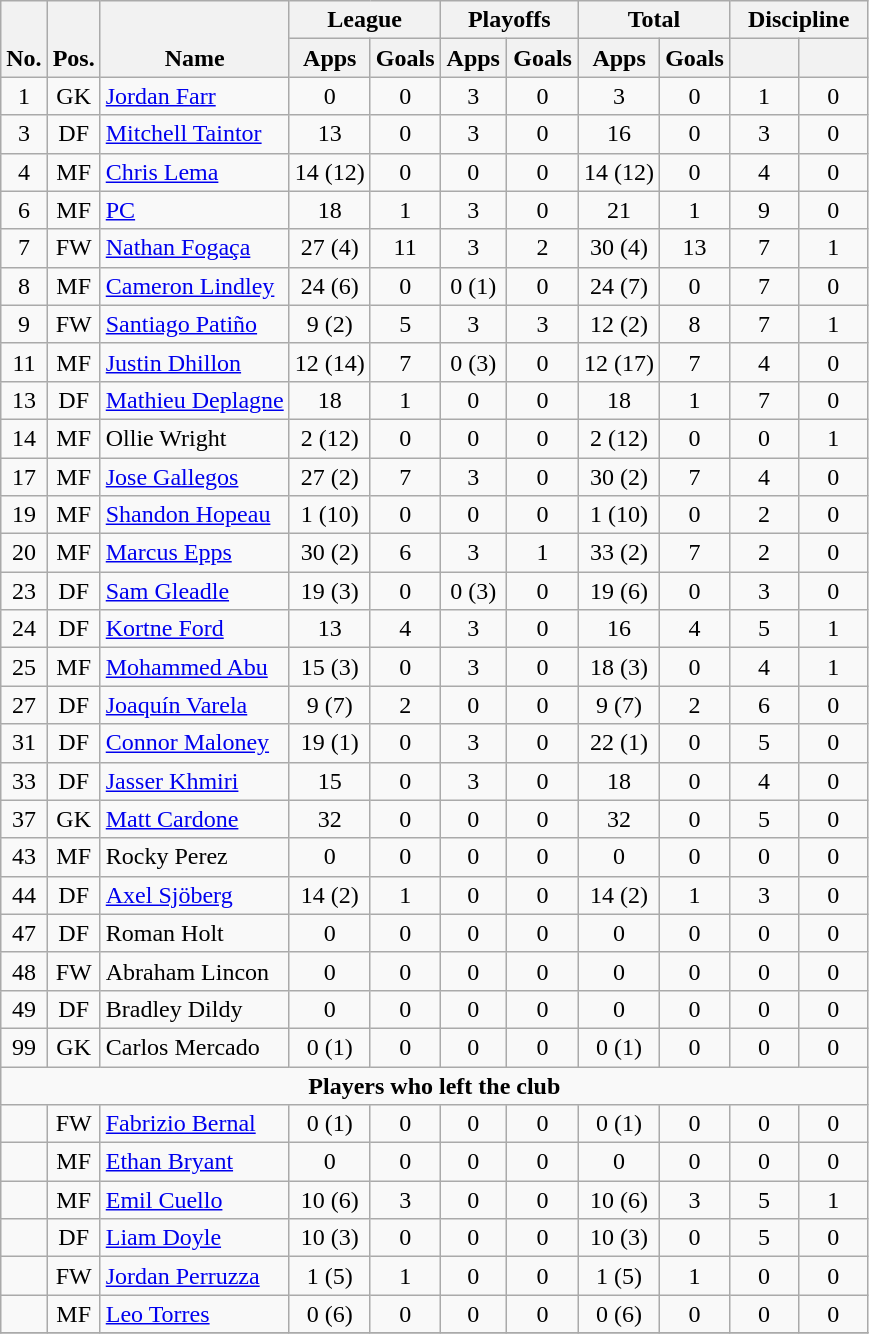<table class="wikitable" style="text-align:center">
<tr>
<th rowspan="2" style="vertical-align:bottom;">No.</th>
<th rowspan="2" style="vertical-align:bottom;">Pos.</th>
<th rowspan="2" style="vertical-align:bottom;">Name</th>
<th colspan="2" style="width:85px;">League</th>
<th colspan="2" style="width:85px;">Playoffs</th>
<th colspan="2" style="width:85px;">Total</th>
<th colspan="2" style="width:85px;">Discipline</th>
</tr>
<tr>
<th>Apps</th>
<th>Goals</th>
<th>Apps</th>
<th>Goals</th>
<th>Apps</th>
<th>Goals</th>
<th></th>
<th></th>
</tr>
<tr>
<td>1</td>
<td>GK</td>
<td align="left"> <a href='#'>Jordan Farr</a></td>
<td>0</td>
<td>0</td>
<td>3</td>
<td>0</td>
<td>3</td>
<td>0</td>
<td>1</td>
<td 0>0</td>
</tr>
<tr>
<td>3</td>
<td>DF</td>
<td align="left"> <a href='#'>Mitchell Taintor</a></td>
<td>13</td>
<td>0</td>
<td>3</td>
<td>0</td>
<td>16</td>
<td>0</td>
<td>3</td>
<td 0>0</td>
</tr>
<tr>
<td>4</td>
<td>MF</td>
<td align="left"> <a href='#'>Chris Lema</a></td>
<td>14 (12)</td>
<td>0</td>
<td>0</td>
<td>0</td>
<td>14 (12)</td>
<td>0</td>
<td>4</td>
<td 0>0</td>
</tr>
<tr>
<td>6</td>
<td>MF</td>
<td align="left"> <a href='#'>PC</a></td>
<td>18</td>
<td>1</td>
<td>3</td>
<td>0</td>
<td>21</td>
<td>1</td>
<td>9</td>
<td 0>0</td>
</tr>
<tr>
<td>7</td>
<td>FW</td>
<td align="left"> <a href='#'>Nathan Fogaça</a></td>
<td>27 (4)</td>
<td>11</td>
<td>3</td>
<td>2</td>
<td>30 (4)</td>
<td>13</td>
<td>7</td>
<td 0>1</td>
</tr>
<tr>
<td>8</td>
<td>MF</td>
<td align="left"> <a href='#'>Cameron Lindley</a></td>
<td>24 (6)</td>
<td>0</td>
<td>0 (1)</td>
<td>0</td>
<td>24 (7)</td>
<td>0</td>
<td>7</td>
<td 0>0</td>
</tr>
<tr>
<td>9</td>
<td>FW</td>
<td align="left"> <a href='#'>Santiago Patiño</a></td>
<td>9 (2)</td>
<td>5</td>
<td>3</td>
<td>3</td>
<td>12 (2)</td>
<td>8</td>
<td>7</td>
<td 0>1</td>
</tr>
<tr>
<td>11</td>
<td>MF</td>
<td align="left"> <a href='#'>Justin Dhillon</a></td>
<td>12 (14)</td>
<td>7</td>
<td>0 (3)</td>
<td>0</td>
<td>12 (17)</td>
<td>7</td>
<td>4</td>
<td 0>0</td>
</tr>
<tr>
<td>13</td>
<td>DF</td>
<td align="left"> <a href='#'>Mathieu Deplagne</a></td>
<td>18</td>
<td>1</td>
<td>0</td>
<td>0</td>
<td>18</td>
<td>1</td>
<td>7</td>
<td 0>0</td>
</tr>
<tr>
<td>14</td>
<td>MF</td>
<td align="left"> Ollie Wright</td>
<td>2 (12)</td>
<td>0</td>
<td>0</td>
<td>0</td>
<td>2 (12)</td>
<td>0</td>
<td>0</td>
<td 0>1</td>
</tr>
<tr>
<td>17</td>
<td>MF</td>
<td align="left"> <a href='#'>Jose Gallegos</a></td>
<td>27 (2)</td>
<td>7</td>
<td>3</td>
<td>0</td>
<td>30 (2)</td>
<td>7</td>
<td>4</td>
<td 0>0</td>
</tr>
<tr>
<td>19</td>
<td>MF</td>
<td align="left"> <a href='#'>Shandon Hopeau</a></td>
<td>1 (10)</td>
<td>0</td>
<td>0</td>
<td>0</td>
<td>1 (10)</td>
<td>0</td>
<td>2</td>
<td 0>0</td>
</tr>
<tr>
<td>20</td>
<td>MF</td>
<td align="left"> <a href='#'>Marcus Epps</a></td>
<td>30 (2)</td>
<td>6</td>
<td>3</td>
<td>1</td>
<td>33 (2)</td>
<td>7</td>
<td>2</td>
<td 0>0</td>
</tr>
<tr>
<td>23</td>
<td>DF</td>
<td align="left"> <a href='#'>Sam Gleadle</a></td>
<td>19 (3)</td>
<td>0</td>
<td>0 (3)</td>
<td>0</td>
<td>19 (6)</td>
<td>0</td>
<td>3</td>
<td 0>0</td>
</tr>
<tr>
<td>24</td>
<td>DF</td>
<td align="left"> <a href='#'>Kortne Ford</a></td>
<td>13</td>
<td>4</td>
<td>3</td>
<td>0</td>
<td>16</td>
<td>4</td>
<td>5</td>
<td 0>1</td>
</tr>
<tr>
<td>25</td>
<td>MF</td>
<td align="left"> <a href='#'>Mohammed Abu</a></td>
<td>15 (3)</td>
<td>0</td>
<td>3</td>
<td>0</td>
<td>18 (3)</td>
<td>0</td>
<td>4</td>
<td 0>1</td>
</tr>
<tr>
<td>27</td>
<td>DF</td>
<td align="left"> <a href='#'>Joaquín Varela</a></td>
<td>9 (7)</td>
<td>2</td>
<td>0</td>
<td>0</td>
<td>9 (7)</td>
<td>2</td>
<td>6</td>
<td 0>0</td>
</tr>
<tr>
<td>31</td>
<td>DF</td>
<td align="left"> <a href='#'>Connor Maloney</a></td>
<td>19 (1)</td>
<td>0</td>
<td>3</td>
<td>0</td>
<td>22 (1)</td>
<td>0</td>
<td>5</td>
<td 0>0</td>
</tr>
<tr>
<td>33</td>
<td>DF</td>
<td align="left"> <a href='#'>Jasser Khmiri</a></td>
<td>15</td>
<td>0</td>
<td>3</td>
<td>0</td>
<td>18</td>
<td>0</td>
<td>4</td>
<td 0>0</td>
</tr>
<tr>
<td>37</td>
<td>GK</td>
<td align="left"> <a href='#'>Matt Cardone</a></td>
<td>32</td>
<td>0</td>
<td>0</td>
<td>0</td>
<td>32</td>
<td>0</td>
<td>5</td>
<td 0>0</td>
</tr>
<tr>
<td>43</td>
<td>MF</td>
<td align="left"> Rocky Perez</td>
<td>0</td>
<td>0</td>
<td>0</td>
<td>0</td>
<td>0</td>
<td>0</td>
<td>0</td>
<td 0>0</td>
</tr>
<tr>
<td>44</td>
<td>DF</td>
<td align="left"> <a href='#'>Axel Sjöberg</a></td>
<td>14 (2)</td>
<td>1</td>
<td>0</td>
<td>0</td>
<td>14 (2)</td>
<td>1</td>
<td>3</td>
<td 0>0</td>
</tr>
<tr>
<td>47</td>
<td>DF</td>
<td align="left"> Roman Holt</td>
<td>0</td>
<td>0</td>
<td>0</td>
<td>0</td>
<td>0</td>
<td>0</td>
<td>0</td>
<td 0>0</td>
</tr>
<tr>
<td>48</td>
<td>FW</td>
<td align="left"> Abraham Lincon</td>
<td>0</td>
<td>0</td>
<td>0</td>
<td>0</td>
<td>0</td>
<td>0</td>
<td>0</td>
<td 0>0</td>
</tr>
<tr>
<td>49</td>
<td>DF</td>
<td align="left"> Bradley Dildy</td>
<td>0</td>
<td>0</td>
<td>0</td>
<td>0</td>
<td>0</td>
<td>0</td>
<td>0</td>
<td 0>0</td>
</tr>
<tr>
<td>99</td>
<td>GK</td>
<td align="left"> Carlos Mercado</td>
<td>0 (1)</td>
<td>0</td>
<td>0</td>
<td>0</td>
<td>0 (1)</td>
<td>0</td>
<td>0</td>
<td 0>0</td>
</tr>
<tr>
<td colspan="11"><strong>Players who left the club</strong></td>
</tr>
<tr>
<td></td>
<td>FW</td>
<td align="left"> <a href='#'>Fabrizio Bernal</a></td>
<td>0 (1)</td>
<td>0</td>
<td>0</td>
<td>0</td>
<td>0 (1)</td>
<td>0</td>
<td>0</td>
<td 0>0</td>
</tr>
<tr>
<td></td>
<td>MF</td>
<td align="left"> <a href='#'>Ethan Bryant</a></td>
<td>0</td>
<td>0</td>
<td>0</td>
<td>0</td>
<td>0</td>
<td>0</td>
<td>0</td>
<td 0>0</td>
</tr>
<tr>
<td></td>
<td>MF</td>
<td align="left"> <a href='#'>Emil Cuello</a></td>
<td>10 (6)</td>
<td>3</td>
<td>0</td>
<td>0</td>
<td>10 (6)</td>
<td>3</td>
<td>5</td>
<td 0>1</td>
</tr>
<tr>
<td></td>
<td>DF</td>
<td align="left"> <a href='#'>Liam Doyle</a></td>
<td>10 (3)</td>
<td>0</td>
<td>0</td>
<td>0</td>
<td>10 (3)</td>
<td>0</td>
<td>5</td>
<td 0>0</td>
</tr>
<tr>
<td></td>
<td>FW</td>
<td align="left"> <a href='#'>Jordan Perruzza</a></td>
<td>1 (5)</td>
<td>1</td>
<td>0</td>
<td>0</td>
<td>1 (5)</td>
<td>1</td>
<td>0</td>
<td 0>0</td>
</tr>
<tr>
<td></td>
<td>MF</td>
<td align="left"> <a href='#'>Leo Torres</a></td>
<td>0 (6)</td>
<td>0</td>
<td>0</td>
<td>0</td>
<td>0 (6)</td>
<td>0</td>
<td>0</td>
<td 0>0</td>
</tr>
<tr>
</tr>
</table>
